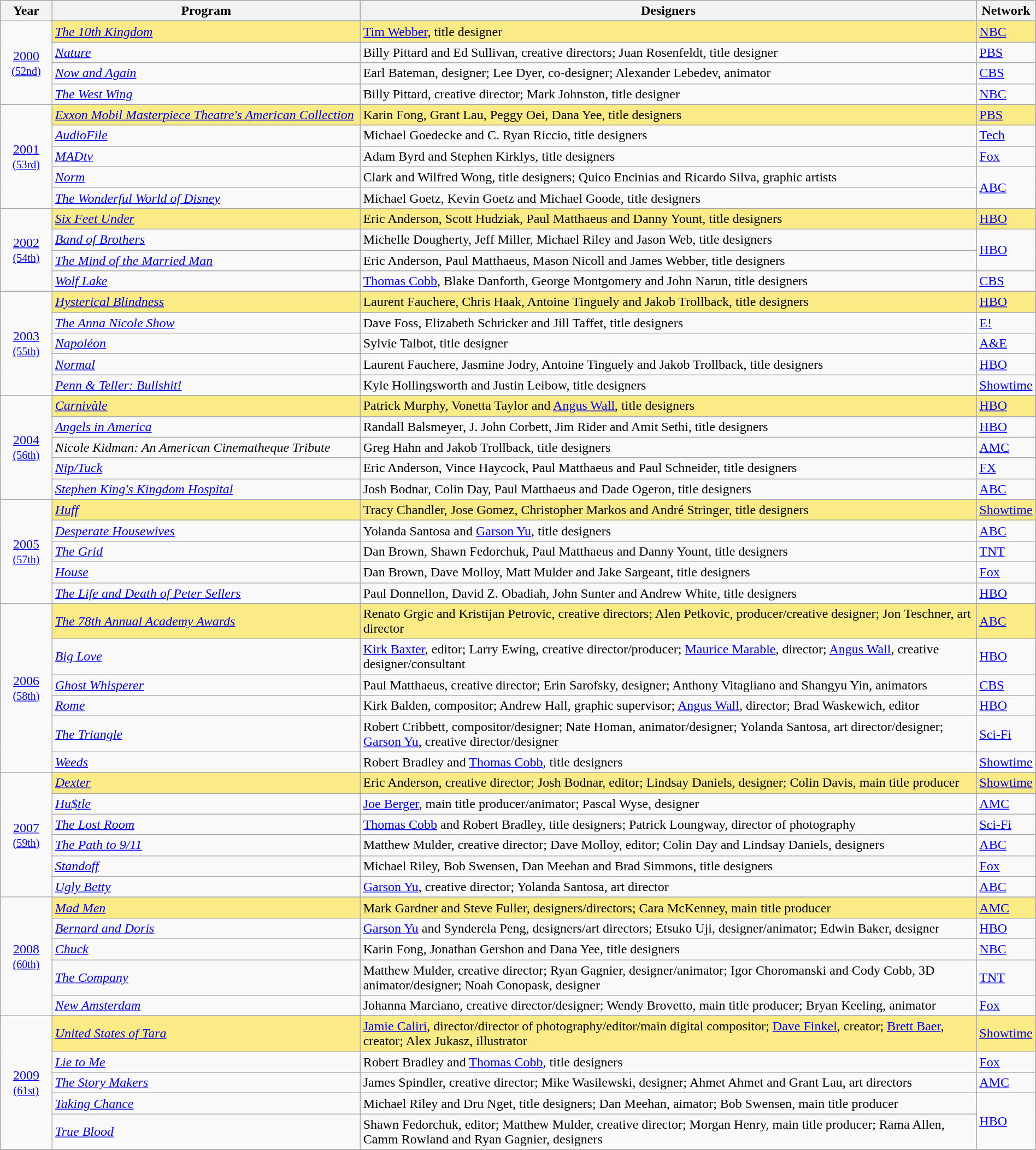<table class="wikitable" style="width:100%">
<tr bgcolor="#bebebe">
<th width="5%">Year</th>
<th width="30%">Program</th>
<th width="60%">Designers</th>
<th width="5%">Network</th>
</tr>
<tr>
<td rowspan=5 style="text-align:center"><a href='#'>2000</a><br><small><a href='#'>(52nd)</a></small></td>
</tr>
<tr style="background:#FAEB86">
<td><em><a href='#'>The 10th Kingdom</a></em></td>
<td><a href='#'>Tim Webber</a>, title designer</td>
<td><a href='#'>NBC</a></td>
</tr>
<tr>
<td><em><a href='#'>Nature</a></em></td>
<td>Billy Pittard and Ed Sullivan, creative directors; Juan Rosenfeldt, title designer</td>
<td><a href='#'>PBS</a></td>
</tr>
<tr>
<td><em><a href='#'>Now and Again</a></em></td>
<td>Earl Bateman, designer; Lee Dyer, co-designer; Alexander Lebedev, animator</td>
<td><a href='#'>CBS</a></td>
</tr>
<tr>
<td><em><a href='#'>The West Wing</a></em></td>
<td>Billy Pittard, creative director; Mark Johnston, title designer</td>
<td><a href='#'>NBC</a></td>
</tr>
<tr>
<td rowspan=6 style="text-align:center"><a href='#'>2001</a><br><small><a href='#'>(53rd)</a></small></td>
</tr>
<tr style="background:#FAEB86">
<td><em><a href='#'>Exxon Mobil Masterpiece Theatre's American Collection</a></em></td>
<td>Karin Fong, Grant Lau, Peggy Oei, Dana Yee, title designers</td>
<td><a href='#'>PBS</a></td>
</tr>
<tr>
<td><em><a href='#'>AudioFile</a></em></td>
<td>Michael Goedecke and C. Ryan Riccio, title designers</td>
<td><a href='#'>Tech</a></td>
</tr>
<tr>
<td><em><a href='#'>MADtv</a></em></td>
<td>Adam Byrd and Stephen Kirklys, title designers</td>
<td><a href='#'>Fox</a></td>
</tr>
<tr>
<td><em><a href='#'>Norm</a></em></td>
<td>Clark and Wilfred Wong, title designers; Quico Encinias and Ricardo Silva, graphic artists</td>
<td rowspan=2><a href='#'>ABC</a></td>
</tr>
<tr>
<td><em><a href='#'>The Wonderful World of Disney</a></em></td>
<td>Michael Goetz, Kevin Goetz and Michael Goode, title designers</td>
</tr>
<tr>
<td rowspan=5 style="text-align:center"><a href='#'>2002</a><br><small><a href='#'>(54th)</a></small></td>
</tr>
<tr style="background:#FAEB86">
<td><em><a href='#'>Six Feet Under</a></em></td>
<td>Eric Anderson, Scott Hudziak, Paul Matthaeus and Danny Yount, title designers</td>
<td><a href='#'>HBO</a></td>
</tr>
<tr>
<td><em><a href='#'>Band of Brothers</a></em></td>
<td>Michelle Dougherty, Jeff Miller, Michael Riley and Jason Web, title designers</td>
<td rowspan=2><a href='#'>HBO</a></td>
</tr>
<tr>
<td><em><a href='#'>The Mind of the Married Man</a></em></td>
<td>Eric Anderson, Paul Matthaeus, Mason Nicoll and James Webber, title designers</td>
</tr>
<tr>
<td><em><a href='#'>Wolf Lake</a></em></td>
<td><a href='#'>Thomas Cobb</a>, Blake Danforth, George Montgomery and John Narun, title designers</td>
<td><a href='#'>CBS</a></td>
</tr>
<tr>
<td rowspan=6 style="text-align:center"><a href='#'>2003</a><br><small><a href='#'>(55th)</a></small></td>
</tr>
<tr style="background:#FAEB86">
<td><em><a href='#'>Hysterical Blindness</a></em></td>
<td>Laurent Fauchere, Chris Haak, Antoine Tinguely and Jakob Trollback, title designers</td>
<td><a href='#'>HBO</a></td>
</tr>
<tr>
<td><em><a href='#'>The Anna Nicole Show</a></em></td>
<td>Dave Foss, Elizabeth Schricker and Jill Taffet, title designers</td>
<td><a href='#'>E!</a></td>
</tr>
<tr>
<td><em><a href='#'>Napoléon</a></em></td>
<td>Sylvie Talbot, title designer</td>
<td><a href='#'>A&E</a></td>
</tr>
<tr>
<td><em><a href='#'>Normal</a></em></td>
<td>Laurent Fauchere, Jasmine Jodry, Antoine Tinguely and Jakob Trollback, title designers</td>
<td><a href='#'>HBO</a></td>
</tr>
<tr>
<td><em><a href='#'>Penn & Teller: Bullshit!</a></em></td>
<td>Kyle Hollingsworth and Justin Leibow, title designers</td>
<td><a href='#'>Showtime</a></td>
</tr>
<tr>
<td rowspan=6 style="text-align:center"><a href='#'>2004</a><br><small><a href='#'>(56th)</a></small></td>
</tr>
<tr style="background:#FAEB86">
<td><em><a href='#'>Carnivàle</a></em></td>
<td>Patrick Murphy, Vonetta Taylor and <a href='#'>Angus Wall</a>, title designers</td>
<td><a href='#'>HBO</a></td>
</tr>
<tr>
<td><em><a href='#'>Angels in America</a></em></td>
<td>Randall Balsmeyer, J. John Corbett, Jim Rider and Amit Sethi, title designers</td>
<td><a href='#'>HBO</a></td>
</tr>
<tr>
<td><em>Nicole Kidman: An American Cinematheque Tribute</em></td>
<td>Greg Hahn and Jakob Trollback, title designers</td>
<td><a href='#'>AMC</a></td>
</tr>
<tr>
<td><em><a href='#'>Nip/Tuck</a></em></td>
<td>Eric Anderson, Vince Haycock, Paul Matthaeus and Paul Schneider, title designers</td>
<td><a href='#'>FX</a></td>
</tr>
<tr>
<td><em><a href='#'>Stephen King's Kingdom Hospital</a></em></td>
<td>Josh Bodnar, Colin Day, Paul Matthaeus and Dade Ogeron, title designers</td>
<td><a href='#'>ABC</a></td>
</tr>
<tr>
<td rowspan=6 style="text-align:center"><a href='#'>2005</a><br><small><a href='#'>(57th)</a></small></td>
</tr>
<tr style="background:#FAEB86">
<td><em><a href='#'>Huff</a></em></td>
<td>Tracy Chandler, Jose Gomez, Christopher Markos and André Stringer, title designers</td>
<td><a href='#'>Showtime</a></td>
</tr>
<tr>
<td><em><a href='#'>Desperate Housewives</a></em></td>
<td>Yolanda Santosa and <a href='#'>Garson Yu</a>, title designers</td>
<td><a href='#'>ABC</a></td>
</tr>
<tr>
<td><em><a href='#'>The Grid</a></em></td>
<td>Dan Brown, Shawn Fedorchuk, Paul Matthaeus and Danny Yount, title designers</td>
<td><a href='#'>TNT</a></td>
</tr>
<tr>
<td><em><a href='#'>House</a></em></td>
<td>Dan Brown, Dave Molloy, Matt Mulder and Jake Sargeant, title designers</td>
<td><a href='#'>Fox</a></td>
</tr>
<tr>
<td><em><a href='#'>The Life and Death of Peter Sellers</a></em></td>
<td>Paul Donnellon, David Z. Obadiah, John Sunter and Andrew White, title designers</td>
<td><a href='#'>HBO</a></td>
</tr>
<tr>
<td rowspan=7 style="text-align:center"><a href='#'>2006</a><br><small><a href='#'>(58th)</a></small></td>
</tr>
<tr style="background:#FAEB86">
<td><em><a href='#'>The 78th Annual Academy Awards</a></em></td>
<td>Renato Grgic and Kristijan Petrovic, creative directors; Alen Petkovic, producer/creative designer; Jon Teschner, art director</td>
<td><a href='#'>ABC</a></td>
</tr>
<tr>
<td><em><a href='#'>Big Love</a></em></td>
<td><a href='#'>Kirk Baxter</a>, editor; Larry Ewing, creative director/producer; <a href='#'>Maurice Marable</a>, director; <a href='#'>Angus Wall</a>, creative designer/consultant</td>
<td><a href='#'>HBO</a></td>
</tr>
<tr>
<td><em><a href='#'>Ghost Whisperer</a></em></td>
<td>Paul Matthaeus, creative director; Erin Sarofsky, designer; Anthony Vitagliano and Shangyu Yin, animators</td>
<td><a href='#'>CBS</a></td>
</tr>
<tr>
<td><em><a href='#'>Rome</a></em></td>
<td>Kirk Balden, compositor; Andrew Hall, graphic supervisor; <a href='#'>Angus Wall</a>, director; Brad Waskewich, editor</td>
<td><a href='#'>HBO</a></td>
</tr>
<tr>
<td><em><a href='#'>The Triangle</a></em></td>
<td>Robert Cribbett, compositor/designer; Nate Homan, animator/designer; Yolanda Santosa, art director/designer; <a href='#'>Garson Yu</a>, creative director/designer</td>
<td><a href='#'>Sci-Fi</a></td>
</tr>
<tr>
<td><em><a href='#'>Weeds</a></em></td>
<td>Robert Bradley and <a href='#'>Thomas Cobb</a>, title designers</td>
<td><a href='#'>Showtime</a></td>
</tr>
<tr>
<td rowspan=7 style="text-align:center"><a href='#'>2007</a><br><small><a href='#'>(59th)</a></small></td>
</tr>
<tr style="background:#FAEB86">
<td><em><a href='#'>Dexter</a></em></td>
<td>Eric Anderson, creative director; Josh Bodnar, editor; Lindsay Daniels, designer; Colin Davis, main title producer</td>
<td><a href='#'>Showtime</a></td>
</tr>
<tr>
<td><em><a href='#'>Hu$tle</a></em></td>
<td><a href='#'>Joe Berger</a>, main title producer/animator; Pascal Wyse, designer</td>
<td><a href='#'>AMC</a></td>
</tr>
<tr>
<td><em><a href='#'>The Lost Room</a></em></td>
<td><a href='#'>Thomas Cobb</a> and Robert Bradley, title designers; Patrick Loungway, director of photography</td>
<td><a href='#'>Sci-Fi</a></td>
</tr>
<tr>
<td><em><a href='#'>The Path to 9/11</a></em></td>
<td>Matthew Mulder, creative director; Dave Molloy, editor; Colin Day and Lindsay Daniels, designers</td>
<td><a href='#'>ABC</a></td>
</tr>
<tr>
<td><em><a href='#'>Standoff</a></em></td>
<td>Michael Riley, Bob Swensen, Dan Meehan and Brad Simmons, title designers</td>
<td><a href='#'>Fox</a></td>
</tr>
<tr>
<td><em><a href='#'>Ugly Betty</a></em></td>
<td><a href='#'>Garson Yu</a>, creative director; Yolanda Santosa, art director</td>
<td><a href='#'>ABC</a></td>
</tr>
<tr>
<td rowspan=6 style="text-align:center"><a href='#'>2008</a><br><small><a href='#'>(60th)</a></small></td>
</tr>
<tr style="background:#FAEB86">
<td><em><a href='#'>Mad Men</a></em></td>
<td>Mark Gardner and Steve Fuller, designers/directors; Cara McKenney, main title producer</td>
<td><a href='#'>AMC</a></td>
</tr>
<tr>
<td><em><a href='#'>Bernard and Doris</a></em></td>
<td><a href='#'>Garson Yu</a> and Synderela Peng, designers/art directors; Etsuko Uji, designer/animator; Edwin Baker, designer</td>
<td><a href='#'>HBO</a></td>
</tr>
<tr>
<td><em><a href='#'>Chuck</a></em></td>
<td>Karin Fong, Jonathan Gershon and Dana Yee, title designers</td>
<td><a href='#'>NBC</a></td>
</tr>
<tr>
<td><em><a href='#'>The Company</a></em></td>
<td>Matthew Mulder, creative director; Ryan Gagnier, designer/animator; Igor Choromanski and Cody Cobb, 3D animator/designer; Noah Conopask, designer</td>
<td><a href='#'>TNT</a></td>
</tr>
<tr>
<td><em><a href='#'>New Amsterdam</a></em></td>
<td>Johanna Marciano, creative director/designer; Wendy Brovetto, main title producer; Bryan Keeling, animator</td>
<td><a href='#'>Fox</a></td>
</tr>
<tr>
<td rowspan=6 style="text-align:center"><a href='#'>2009</a><br><small><a href='#'>(61st)</a></small></td>
</tr>
<tr style="background:#FAEB86">
<td><em><a href='#'>United States of Tara</a></em></td>
<td><a href='#'>Jamie Caliri</a>, director/director of photography/editor/main digital compositor; <a href='#'>Dave Finkel</a>, creator; <a href='#'>Brett Baer</a>, creator; Alex Jukasz, illustrator</td>
<td><a href='#'>Showtime</a></td>
</tr>
<tr>
<td><em><a href='#'>Lie to Me</a></em></td>
<td>Robert Bradley and <a href='#'>Thomas Cobb</a>, title designers</td>
<td><a href='#'>Fox</a></td>
</tr>
<tr>
<td><em><a href='#'>The Story Makers</a></em></td>
<td>James Spindler, creative director; Mike Wasilewski, designer; Ahmet Ahmet and Grant Lau, art directors</td>
<td><a href='#'>AMC</a></td>
</tr>
<tr>
<td><em><a href='#'>Taking Chance</a></em></td>
<td>Michael Riley and Dru Nget, title designers; Dan Meehan, aimator; Bob Swensen, main title producer</td>
<td rowspan=2><a href='#'>HBO</a></td>
</tr>
<tr>
<td><em><a href='#'>True Blood</a></em></td>
<td>Shawn Fedorchuk, editor; Matthew Mulder, creative director; Morgan Henry, main title producer; Rama Allen, Camm Rowland and Ryan Gagnier, designers</td>
</tr>
<tr>
</tr>
</table>
